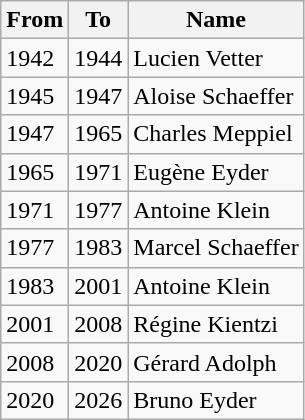<table class="wikitable">
<tr>
<th>From</th>
<th>To</th>
<th>Name</th>
</tr>
<tr>
<td>1942</td>
<td>1944</td>
<td>Lucien Vetter</td>
</tr>
<tr>
<td>1945</td>
<td>1947</td>
<td>Aloise Schaeffer</td>
</tr>
<tr>
<td>1947</td>
<td>1965</td>
<td>Charles Meppiel</td>
</tr>
<tr>
<td>1965</td>
<td>1971</td>
<td>Eugène Eyder</td>
</tr>
<tr>
<td>1971</td>
<td>1977</td>
<td>Antoine Klein</td>
</tr>
<tr>
<td>1977</td>
<td>1983</td>
<td>Marcel Schaeffer</td>
</tr>
<tr>
<td>1983</td>
<td>2001</td>
<td>Antoine Klein</td>
</tr>
<tr>
<td>2001</td>
<td>2008</td>
<td>Régine Kientzi</td>
</tr>
<tr>
<td>2008</td>
<td>2020</td>
<td>Gérard Adolph</td>
</tr>
<tr>
<td>2020</td>
<td>2026</td>
<td>Bruno Eyder</td>
</tr>
</table>
